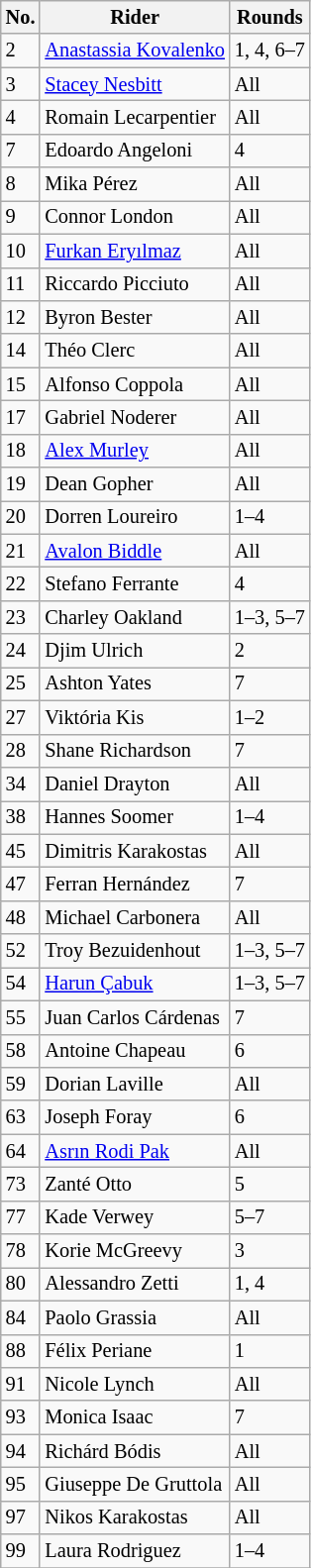<table class="wikitable" style="font-size: 85%">
<tr>
<th>No.</th>
<th>Rider</th>
<th>Rounds</th>
</tr>
<tr>
<td>2</td>
<td> <a href='#'>Anastassia Kovalenko</a></td>
<td>1, 4, 6–7</td>
</tr>
<tr>
<td>3</td>
<td> <a href='#'>Stacey Nesbitt</a></td>
<td>All</td>
</tr>
<tr>
<td>4</td>
<td> Romain Lecarpentier</td>
<td>All</td>
</tr>
<tr>
<td>7</td>
<td> Edoardo Angeloni</td>
<td>4</td>
</tr>
<tr>
<td>8</td>
<td> Mika Pérez</td>
<td>All</td>
</tr>
<tr>
<td>9</td>
<td> Connor London</td>
<td>All</td>
</tr>
<tr>
<td>10</td>
<td> <a href='#'>Furkan Eryılmaz</a></td>
<td>All</td>
</tr>
<tr>
<td>11</td>
<td> Riccardo Picciuto</td>
<td>All</td>
</tr>
<tr>
<td>12</td>
<td> Byron Bester</td>
<td>All</td>
</tr>
<tr>
<td>14</td>
<td> Théo Clerc</td>
<td>All</td>
</tr>
<tr>
<td>15</td>
<td> Alfonso Coppola</td>
<td>All</td>
</tr>
<tr>
<td>17</td>
<td> Gabriel Noderer</td>
<td>All</td>
</tr>
<tr>
<td>18</td>
<td> <a href='#'>Alex Murley</a></td>
<td>All</td>
</tr>
<tr>
<td>19</td>
<td> Dean Gopher</td>
<td>All</td>
</tr>
<tr>
<td>20</td>
<td> Dorren Loureiro</td>
<td>1–4</td>
</tr>
<tr>
<td>21</td>
<td> <a href='#'>Avalon Biddle</a></td>
<td>All</td>
</tr>
<tr>
<td>22</td>
<td> Stefano Ferrante</td>
<td>4</td>
</tr>
<tr>
<td>23</td>
<td> Charley Oakland</td>
<td>1–3, 5–7</td>
</tr>
<tr>
<td>24</td>
<td> Djim Ulrich</td>
<td>2</td>
</tr>
<tr>
<td>25</td>
<td> Ashton Yates</td>
<td>7</td>
</tr>
<tr>
<td>27</td>
<td> Viktória Kis</td>
<td>1–2</td>
</tr>
<tr>
<td>28</td>
<td> Shane Richardson</td>
<td>7</td>
</tr>
<tr>
<td>34</td>
<td> Daniel Drayton</td>
<td>All</td>
</tr>
<tr>
<td>38</td>
<td> Hannes Soomer</td>
<td>1–4</td>
</tr>
<tr>
<td>45</td>
<td> Dimitris Karakostas</td>
<td>All</td>
</tr>
<tr>
<td>47</td>
<td> Ferran Hernández</td>
<td>7</td>
</tr>
<tr>
<td>48</td>
<td> Michael Carbonera</td>
<td>All</td>
</tr>
<tr>
<td>52</td>
<td> Troy Bezuidenhout</td>
<td>1–3, 5–7</td>
</tr>
<tr>
<td>54</td>
<td> <a href='#'>Harun Çabuk</a></td>
<td>1–3, 5–7</td>
</tr>
<tr>
<td>55</td>
<td> Juan Carlos Cárdenas</td>
<td>7</td>
</tr>
<tr>
<td>58</td>
<td> Antoine Chapeau</td>
<td>6</td>
</tr>
<tr>
<td>59</td>
<td> Dorian Laville</td>
<td>All</td>
</tr>
<tr>
<td>63</td>
<td> Joseph Foray</td>
<td>6</td>
</tr>
<tr>
<td>64</td>
<td> <a href='#'>Asrın Rodi Pak</a></td>
<td>All</td>
</tr>
<tr>
<td>73</td>
<td> Zanté Otto</td>
<td>5</td>
</tr>
<tr>
<td>77</td>
<td> Kade Verwey</td>
<td>5–7</td>
</tr>
<tr>
<td>78</td>
<td> Korie McGreevy</td>
<td>3</td>
</tr>
<tr>
<td>80</td>
<td> Alessandro Zetti</td>
<td>1, 4</td>
</tr>
<tr>
<td>84</td>
<td> Paolo Grassia</td>
<td>All</td>
</tr>
<tr>
<td>88</td>
<td> Félix Periane</td>
<td>1</td>
</tr>
<tr>
<td>91</td>
<td> Nicole Lynch</td>
<td>All</td>
</tr>
<tr>
<td>93</td>
<td> Monica Isaac</td>
<td>7</td>
</tr>
<tr>
<td>94</td>
<td> Richárd Bódis</td>
<td>All</td>
</tr>
<tr>
<td>95</td>
<td> Giuseppe De Gruttola</td>
<td>All</td>
</tr>
<tr>
<td>97</td>
<td> Nikos Karakostas</td>
<td>All</td>
</tr>
<tr>
<td>99</td>
<td> Laura Rodriguez</td>
<td>1–4</td>
</tr>
<tr>
</tr>
</table>
